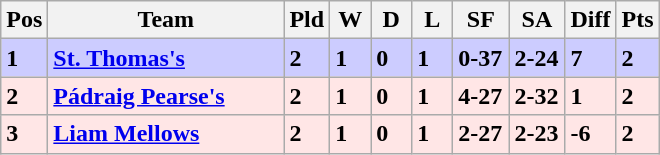<table class="wikitable" style="text-align: centre;">
<tr>
<th width=20>Pos</th>
<th width=150>Team</th>
<th width=20>Pld</th>
<th width=20>W</th>
<th width=20>D</th>
<th width=20>L</th>
<th width=30>SF</th>
<th width=30>SA</th>
<th width=20>Diff</th>
<th width=20>Pts</th>
</tr>
<tr style="background:#CCCCFF;">
<td><strong>1</strong></td>
<td align=left><strong> <a href='#'>St. Thomas's</a></strong></td>
<td><strong>2</strong></td>
<td><strong>1</strong></td>
<td><strong>0</strong></td>
<td><strong>1</strong></td>
<td><strong>0-37</strong></td>
<td><strong>2-24</strong></td>
<td><strong>7</strong></td>
<td><strong>2</strong></td>
</tr>
<tr style="background:#FFE6E6;">
<td><strong>2</strong></td>
<td align=left><strong> <a href='#'>Pádraig Pearse's</a> </strong></td>
<td><strong>2</strong></td>
<td><strong>1</strong></td>
<td><strong>0</strong></td>
<td><strong>1</strong></td>
<td><strong>4-27</strong></td>
<td><strong>2-32</strong></td>
<td><strong>1</strong></td>
<td><strong>2</strong></td>
</tr>
<tr style="background:#FFE6E6;">
<td><strong>3</strong></td>
<td align=left><strong> <a href='#'>Liam Mellows</a> </strong></td>
<td><strong>2</strong></td>
<td><strong>1</strong></td>
<td><strong>0</strong></td>
<td><strong>1</strong></td>
<td><strong>2-27</strong></td>
<td><strong>2-23</strong></td>
<td><strong>-6</strong></td>
<td><strong>2</strong></td>
</tr>
</table>
